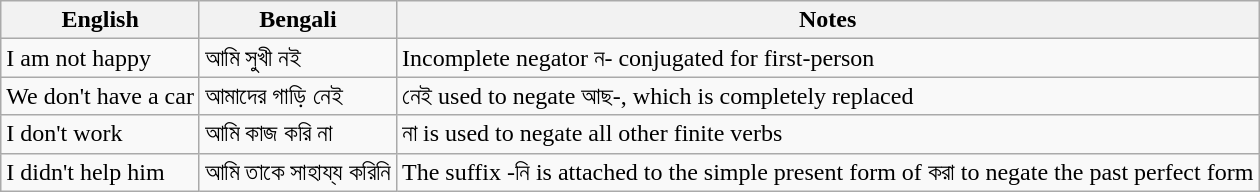<table class="wikitable">
<tr>
<th>English</th>
<th>Bengali</th>
<th>Notes</th>
</tr>
<tr>
<td>I am not happy</td>
<td>আমি সুখী নই</td>
<td>Incomplete negator ন- conjugated for first-person</td>
</tr>
<tr>
<td>We don't have a car</td>
<td>আমাদের গাড়ি নেই</td>
<td>নেই used to negate আছ-, which is completely replaced</td>
</tr>
<tr>
<td>I don't work</td>
<td>আমি কাজ করি না</td>
<td>না is used to negate all other finite verbs</td>
</tr>
<tr>
<td>I didn't help him</td>
<td>আমি তাকে সাহায্য করিনি</td>
<td>The suffix -নি is attached to the simple present form of করা to negate the past perfect form</td>
</tr>
</table>
